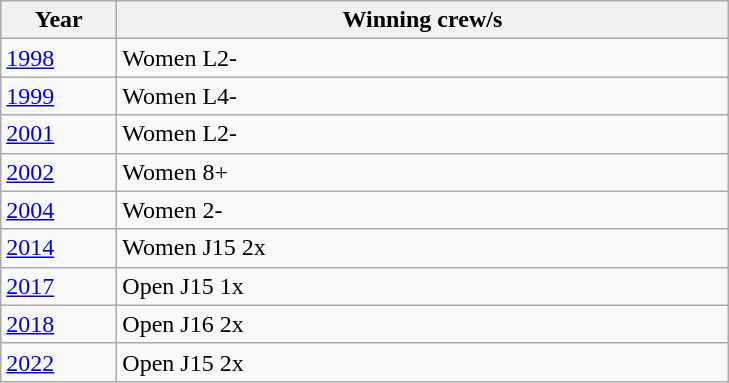<table class="wikitable">
<tr>
<th width=70>Year</th>
<th width=400>Winning crew/s</th>
</tr>
<tr>
<td><a href='#'>1998</a></td>
<td>Women L2-</td>
</tr>
<tr>
<td><a href='#'>1999</a></td>
<td>Women L4-</td>
</tr>
<tr>
<td><a href='#'>2001</a></td>
<td>Women L2-</td>
</tr>
<tr>
<td><a href='#'>2002</a></td>
<td>Women 8+</td>
</tr>
<tr>
<td><a href='#'>2004</a></td>
<td>Women 2-</td>
</tr>
<tr>
<td><a href='#'>2014</a></td>
<td>Women J15 2x</td>
</tr>
<tr>
<td><a href='#'>2017</a></td>
<td>Open J15 1x</td>
</tr>
<tr>
<td><a href='#'>2018</a></td>
<td>Open J16 2x</td>
</tr>
<tr>
<td><a href='#'>2022</a></td>
<td>Open J15 2x</td>
</tr>
</table>
